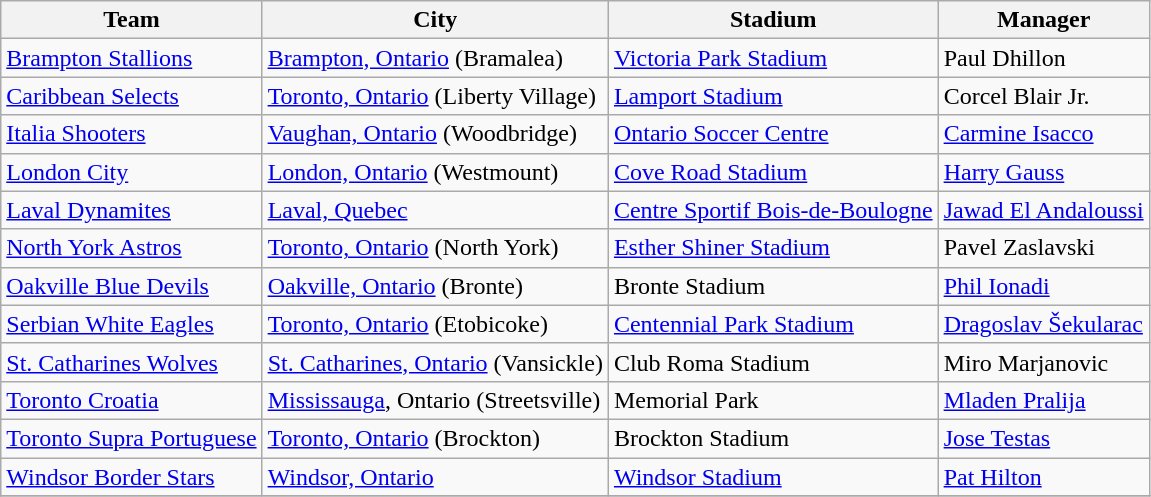<table class="wikitable sortable">
<tr>
<th>Team</th>
<th>City</th>
<th>Stadium</th>
<th>Manager</th>
</tr>
<tr>
<td><a href='#'>Brampton Stallions</a></td>
<td><a href='#'>Brampton, Ontario</a> (Bramalea)</td>
<td><a href='#'>Victoria Park Stadium</a></td>
<td>Paul Dhillon</td>
</tr>
<tr>
<td><a href='#'>Caribbean Selects</a></td>
<td><a href='#'>Toronto, Ontario</a> (Liberty Village)</td>
<td><a href='#'>Lamport Stadium</a></td>
<td>Corcel Blair Jr.</td>
</tr>
<tr>
<td><a href='#'>Italia Shooters</a></td>
<td><a href='#'>Vaughan, Ontario</a> (Woodbridge)</td>
<td><a href='#'>Ontario Soccer Centre</a></td>
<td><a href='#'>Carmine Isacco</a></td>
</tr>
<tr>
<td><a href='#'>London City</a></td>
<td><a href='#'>London, Ontario</a> (Westmount)</td>
<td><a href='#'>Cove Road Stadium</a></td>
<td><a href='#'>Harry Gauss</a></td>
</tr>
<tr>
<td><a href='#'>Laval Dynamites</a></td>
<td><a href='#'>Laval, Quebec</a></td>
<td><a href='#'>Centre Sportif Bois-de-Boulogne</a></td>
<td><a href='#'>Jawad El Andaloussi</a></td>
</tr>
<tr>
<td><a href='#'>North York Astros</a></td>
<td><a href='#'>Toronto, Ontario</a> (North York)</td>
<td><a href='#'>Esther Shiner Stadium</a></td>
<td>Pavel Zaslavski</td>
</tr>
<tr>
<td><a href='#'>Oakville Blue Devils</a></td>
<td><a href='#'>Oakville, Ontario</a> (Bronte)</td>
<td>Bronte Stadium</td>
<td><a href='#'>Phil Ionadi</a></td>
</tr>
<tr>
<td><a href='#'>Serbian White Eagles</a></td>
<td><a href='#'>Toronto, Ontario</a> (Etobicoke)</td>
<td><a href='#'>Centennial Park Stadium</a></td>
<td><a href='#'>Dragoslav Šekularac</a></td>
</tr>
<tr>
<td><a href='#'>St. Catharines Wolves</a></td>
<td><a href='#'>St. Catharines, Ontario</a> (Vansickle)</td>
<td>Club Roma Stadium</td>
<td>Miro Marjanovic</td>
</tr>
<tr>
<td><a href='#'>Toronto Croatia</a></td>
<td><a href='#'>Mississauga</a>, Ontario (Streetsville)</td>
<td>Memorial Park</td>
<td><a href='#'>Mladen Pralija</a></td>
</tr>
<tr>
<td><a href='#'>Toronto Supra Portuguese</a></td>
<td><a href='#'>Toronto, Ontario</a> (Brockton)</td>
<td>Brockton Stadium</td>
<td><a href='#'>Jose Testas</a></td>
</tr>
<tr>
<td><a href='#'>Windsor Border Stars</a></td>
<td><a href='#'>Windsor, Ontario</a></td>
<td><a href='#'>Windsor Stadium</a></td>
<td><a href='#'>Pat Hilton</a></td>
</tr>
<tr>
</tr>
</table>
